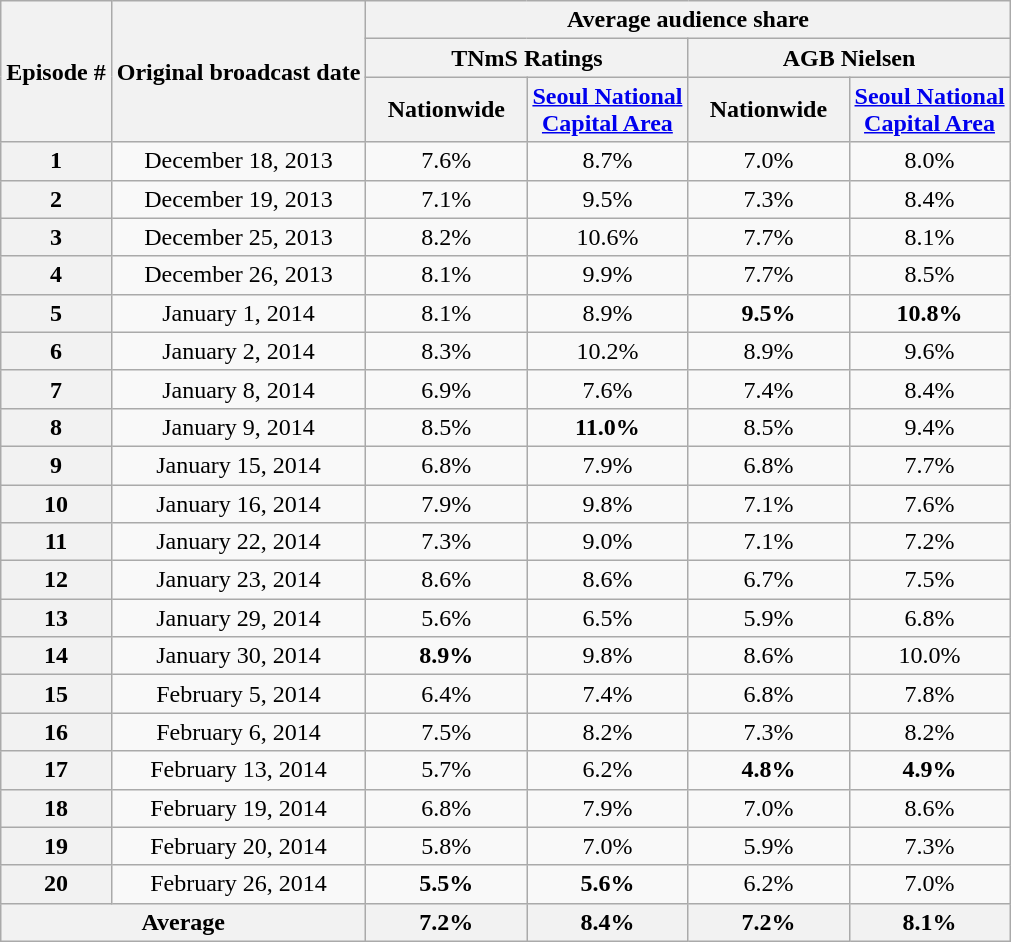<table class=wikitable style="text-align:center">
<tr>
<th rowspan="3">Episode #</th>
<th rowspan="3">Original broadcast date</th>
<th colspan="4">Average audience share</th>
</tr>
<tr>
<th colspan="2">TNmS Ratings</th>
<th colspan="2">AGB Nielsen</th>
</tr>
<tr>
<th width=100>Nationwide</th>
<th width=100><a href='#'>Seoul National Capital Area</a></th>
<th width=100>Nationwide</th>
<th width=100><a href='#'>Seoul National Capital Area</a></th>
</tr>
<tr>
<th>1</th>
<td>December 18, 2013</td>
<td>7.6%</td>
<td>8.7%</td>
<td>7.0%</td>
<td>8.0%</td>
</tr>
<tr>
<th>2</th>
<td>December 19, 2013</td>
<td>7.1%</td>
<td>9.5%</td>
<td>7.3%</td>
<td>8.4%</td>
</tr>
<tr>
<th>3</th>
<td>December 25, 2013</td>
<td>8.2%</td>
<td>10.6%</td>
<td>7.7%</td>
<td>8.1%</td>
</tr>
<tr>
<th>4</th>
<td>December 26, 2013</td>
<td>8.1%</td>
<td>9.9%</td>
<td>7.7%</td>
<td>8.5%</td>
</tr>
<tr>
<th>5</th>
<td>January 1, 2014</td>
<td>8.1%</td>
<td>8.9%</td>
<td><span><strong>9.5%</strong></span></td>
<td><span><strong>10.8%</strong></span></td>
</tr>
<tr>
<th>6</th>
<td>January 2, 2014</td>
<td>8.3%</td>
<td>10.2%</td>
<td>8.9%</td>
<td>9.6%</td>
</tr>
<tr>
<th>7</th>
<td>January 8, 2014</td>
<td>6.9%</td>
<td>7.6%</td>
<td>7.4%</td>
<td>8.4%</td>
</tr>
<tr>
<th>8</th>
<td>January 9, 2014</td>
<td>8.5%</td>
<td><span><strong>11.0%</strong></span></td>
<td>8.5%</td>
<td>9.4%</td>
</tr>
<tr>
<th>9</th>
<td>January 15, 2014</td>
<td>6.8%</td>
<td>7.9%</td>
<td>6.8%</td>
<td>7.7%</td>
</tr>
<tr>
<th>10</th>
<td>January 16, 2014</td>
<td>7.9%</td>
<td>9.8%</td>
<td>7.1%</td>
<td>7.6%</td>
</tr>
<tr>
<th>11</th>
<td>January 22, 2014</td>
<td>7.3%</td>
<td>9.0%</td>
<td>7.1%</td>
<td>7.2%</td>
</tr>
<tr>
<th>12</th>
<td>January 23, 2014</td>
<td>8.6%</td>
<td>8.6%</td>
<td>6.7%</td>
<td>7.5%</td>
</tr>
<tr>
<th>13</th>
<td>January 29, 2014</td>
<td>5.6%</td>
<td>6.5%</td>
<td>5.9%</td>
<td>6.8%</td>
</tr>
<tr>
<th>14</th>
<td>January 30, 2014</td>
<td><span><strong>8.9%</strong></span></td>
<td>9.8%</td>
<td>8.6%</td>
<td>10.0%</td>
</tr>
<tr>
<th>15</th>
<td>February 5, 2014</td>
<td>6.4%</td>
<td>7.4%</td>
<td>6.8%</td>
<td>7.8%</td>
</tr>
<tr>
<th>16</th>
<td>February 6, 2014</td>
<td>7.5%</td>
<td>8.2%</td>
<td>7.3%</td>
<td>8.2%</td>
</tr>
<tr>
<th>17</th>
<td>February 13, 2014</td>
<td>5.7%</td>
<td>6.2%</td>
<td><span><strong>4.8%</strong></span></td>
<td><span><strong>4.9%</strong></span></td>
</tr>
<tr>
<th>18</th>
<td>February 19, 2014</td>
<td>6.8%</td>
<td>7.9%</td>
<td>7.0%</td>
<td>8.6%</td>
</tr>
<tr>
<th>19</th>
<td>February 20, 2014</td>
<td>5.8%</td>
<td>7.0%</td>
<td>5.9%</td>
<td>7.3%</td>
</tr>
<tr>
<th>20</th>
<td>February 26, 2014</td>
<td><span><strong>5.5%</strong></span></td>
<td><span><strong>5.6%</strong></span></td>
<td>6.2%</td>
<td>7.0%</td>
</tr>
<tr>
<th colspan=2>Average</th>
<th><span><strong>7.2%</strong></span></th>
<th><span><strong>8.4%</strong></span></th>
<th><span><strong>7.2%</strong></span></th>
<th><span><strong>8.1%</strong></span></th>
</tr>
</table>
